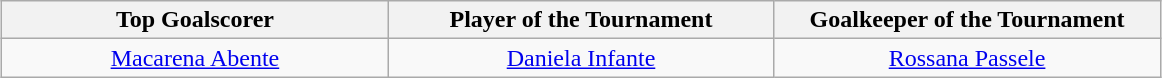<table class=wikitable style="margin:auto; text-align:center">
<tr>
<th style="width: 250px;">Top Goalscorer</th>
<th style="width: 250px;">Player of the Tournament</th>
<th style="width: 250px;">Goalkeeper of the Tournament</th>
</tr>
<tr>
<td> <a href='#'>Macarena Abente</a></td>
<td> <a href='#'>Daniela Infante</a></td>
<td> <a href='#'>Rossana Passele</a></td>
</tr>
</table>
